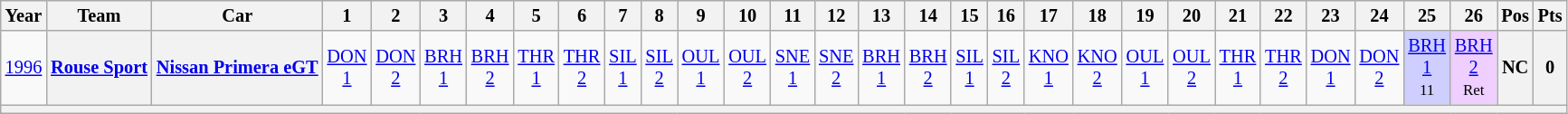<table class="wikitable" style="text-align:center; font-size:85%">
<tr>
<th>Year</th>
<th>Team</th>
<th>Car</th>
<th>1</th>
<th>2</th>
<th>3</th>
<th>4</th>
<th>5</th>
<th>6</th>
<th>7</th>
<th>8</th>
<th>9</th>
<th>10</th>
<th>11</th>
<th>12</th>
<th>13</th>
<th>14</th>
<th>15</th>
<th>16</th>
<th>17</th>
<th>18</th>
<th>19</th>
<th>20</th>
<th>21</th>
<th>22</th>
<th>23</th>
<th>24</th>
<th>25</th>
<th>26</th>
<th>Pos</th>
<th>Pts</th>
</tr>
<tr>
<td><a href='#'>1996</a></td>
<th nowrap><a href='#'>Rouse Sport</a></th>
<th nowrap><a href='#'>Nissan Primera eGT</a></th>
<td><a href='#'>DON<br>1</a><br><small></small></td>
<td><a href='#'>DON<br>2</a><br><small></small></td>
<td><a href='#'>BRH<br>1</a><br><small></small></td>
<td><a href='#'>BRH<br>2</a><br><small></small></td>
<td><a href='#'>THR<br>1</a><br><small></small></td>
<td><a href='#'>THR<br>2</a><br><small></small></td>
<td><a href='#'>SIL<br>1</a><br><small></small></td>
<td><a href='#'>SIL<br>2</a><br><small></small></td>
<td><a href='#'>OUL<br>1</a><br><small></small></td>
<td><a href='#'>OUL<br>2</a><br><small></small></td>
<td><a href='#'>SNE<br>1</a><br><small></small></td>
<td><a href='#'>SNE<br>2</a><br><small></small></td>
<td><a href='#'>BRH<br>1</a><br><small></small></td>
<td><a href='#'>BRH<br>2</a><br><small></small></td>
<td><a href='#'>SIL<br>1</a><br><small></small></td>
<td><a href='#'>SIL<br>2</a><br><small></small></td>
<td><a href='#'>KNO<br>1</a><br><small></small></td>
<td><a href='#'>KNO<br>2</a><br><small></small></td>
<td><a href='#'>OUL<br>1</a><br><small></small></td>
<td><a href='#'>OUL<br>2</a><br><small></small></td>
<td><a href='#'>THR<br>1</a><br><small></small></td>
<td><a href='#'>THR<br>2</a><br><small></small></td>
<td><a href='#'>DON<br>1</a><br><small></small></td>
<td><a href='#'>DON<br>2</a><br><small></small></td>
<td style="background:#CFCFFF;"><a href='#'>BRH<br>1</a><br><small>11</small></td>
<td style="background:#EFCFFF;"><a href='#'>BRH<br>2</a><br><small>Ret</small></td>
<th>NC</th>
<th>0</th>
</tr>
<tr>
<th colspan="31"></th>
</tr>
</table>
